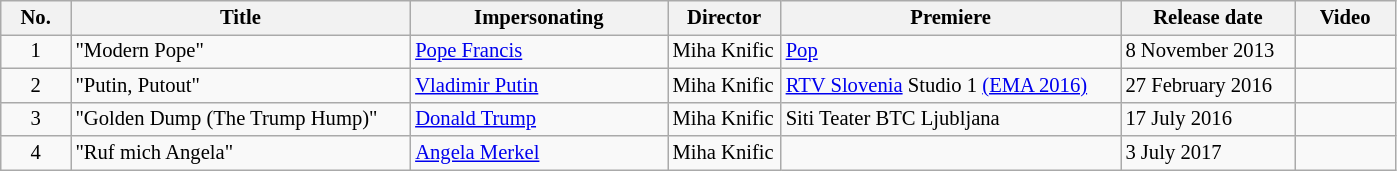<table class="wikitable" style="font-size:86%;">
<tr>
<th width="40">No.</th>
<th width="220">Title</th>
<th width="165">Impersonating</th>
<th width="69">Director</th>
<th width="220">Premiere</th>
<th width="110">Release date</th>
<th width="60">Video</th>
</tr>
<tr>
<td align=center>1</td>
<td>"Modern Pope"</td>
<td> <a href='#'>Pope Francis</a></td>
<td>Miha Knific</td>
<td><a href='#'>Pop</a></td>
<td>8 November 2013</td>
<td></td>
</tr>
<tr>
<td align=center>2</td>
<td>"Putin, Putout"</td>
<td> <a href='#'>Vladimir Putin</a></td>
<td>Miha Knific</td>
<td><a href='#'>RTV Slovenia</a> Studio 1 <a href='#'>(EMA 2016)</a></td>
<td>27 February 2016</td>
<td></td>
</tr>
<tr>
<td align=center>3</td>
<td>"Golden Dump (The Trump Hump)"</td>
<td> <a href='#'>Donald Trump</a></td>
<td>Miha Knific</td>
<td>Siti Teater BTC Ljubljana</td>
<td>17 July 2016</td>
<td></td>
</tr>
<tr>
<td align=center>4</td>
<td>"Ruf mich Angela"</td>
<td> <a href='#'>Angela Merkel</a></td>
<td>Miha Knific</td>
<td></td>
<td>3 July 2017</td>
<td></td>
</tr>
</table>
